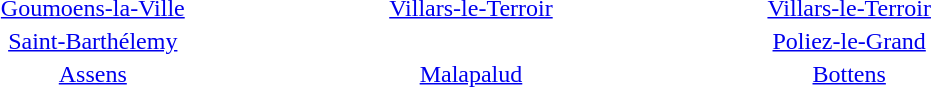<table width ="60%" border = 0 align="center">
<tr ---->
<td width ="33%" align="center"><a href='#'>Goumoens-la-Ville</a></td>
<td width ="33%" align="center"><a href='#'>Villars-le-Terroir</a></td>
<td width ="33%" align="center"><a href='#'>Villars-le-Terroir</a></td>
</tr>
<tr ---->
<td width ="33%" align="center"><a href='#'>Saint-Barthélemy</a></td>
<td width ="33%" align="center"></td>
<td width ="33%" align="center"><a href='#'>Poliez-le-Grand</a></td>
</tr>
<tr ---->
<td width ="33%" align="center"><a href='#'>Assens</a></td>
<td width ="33%" align="center"><a href='#'>Malapalud</a></td>
<td width ="33%" align="center"><a href='#'>Bottens</a></td>
</tr>
</table>
